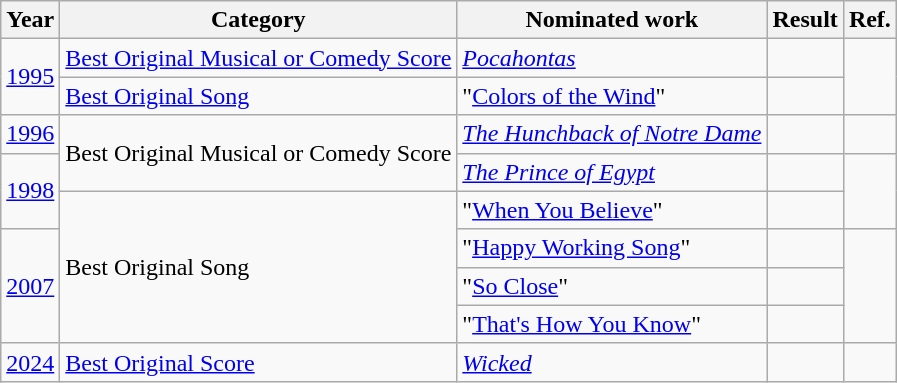<table class="wikitable">
<tr>
<th>Year</th>
<th>Category</th>
<th>Nominated work</th>
<th>Result</th>
<th>Ref.</th>
</tr>
<tr>
<td rowspan="2"><a href='#'>1995</a></td>
<td><a href='#'>Best Original Musical or Comedy Score</a></td>
<td><em><a href='#'>Pocahontas</a></em></td>
<td></td>
<td align="center" rowspan="2"></td>
</tr>
<tr>
<td><a href='#'>Best Original Song</a></td>
<td>"<a href='#'>Colors of the Wind</a>" </td>
<td></td>
</tr>
<tr>
<td><a href='#'>1996</a></td>
<td rowspan="2">Best Original Musical or Comedy Score</td>
<td><em><a href='#'>The Hunchback of Notre Dame</a></em></td>
<td></td>
<td align="center"></td>
</tr>
<tr>
<td rowspan="2"><a href='#'>1998</a></td>
<td><em><a href='#'>The Prince of Egypt</a></em></td>
<td></td>
<td align="center" rowspan="2"></td>
</tr>
<tr>
<td rowspan="4">Best Original Song</td>
<td>"<a href='#'>When You Believe</a>" </td>
<td></td>
</tr>
<tr>
<td rowspan="3"><a href='#'>2007</a></td>
<td>"<a href='#'>Happy Working Song</a>" </td>
<td></td>
<td align="center" rowspan="3"></td>
</tr>
<tr>
<td>"<a href='#'>So Close</a>" </td>
<td></td>
</tr>
<tr>
<td>"<a href='#'>That's How You Know</a>" </td>
<td></td>
</tr>
<tr>
<td><a href='#'>2024</a></td>
<td><a href='#'>Best Original Score</a></td>
<td><em><a href='#'>Wicked</a></em></td>
<td></td>
<td align="center"></td>
</tr>
</table>
